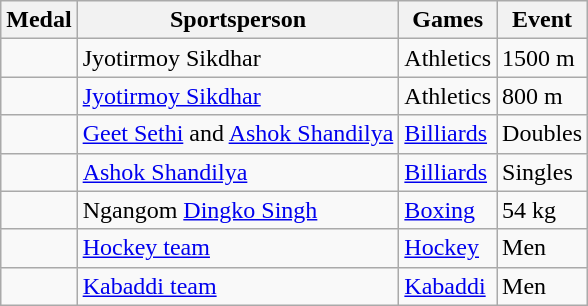<table class="wikitable">
<tr>
<th>Medal</th>
<th>Sportsperson</th>
<th>Games</th>
<th>Event</th>
</tr>
<tr>
<td></td>
<td>Jyotirmoy Sikdhar</td>
<td>Athletics</td>
<td>1500 m</td>
</tr>
<tr>
<td></td>
<td><a href='#'>Jyotirmoy Sikdhar</a></td>
<td>Athletics</td>
<td>800 m</td>
</tr>
<tr>
<td></td>
<td><a href='#'>Geet Sethi</a> and <a href='#'>Ashok Shandilya</a></td>
<td><a href='#'>Billiards</a></td>
<td>Doubles</td>
</tr>
<tr>
<td></td>
<td><a href='#'>Ashok Shandilya</a></td>
<td><a href='#'>Billiards</a></td>
<td>Singles</td>
</tr>
<tr>
<td></td>
<td>Ngangom <a href='#'>Dingko Singh</a></td>
<td><a href='#'>Boxing</a></td>
<td>54 kg</td>
</tr>
<tr>
<td></td>
<td><a href='#'>Hockey team</a></td>
<td><a href='#'>Hockey</a></td>
<td>Men</td>
</tr>
<tr>
<td></td>
<td><a href='#'>Kabaddi team</a></td>
<td><a href='#'>Kabaddi</a></td>
<td>Men</td>
</tr>
</table>
